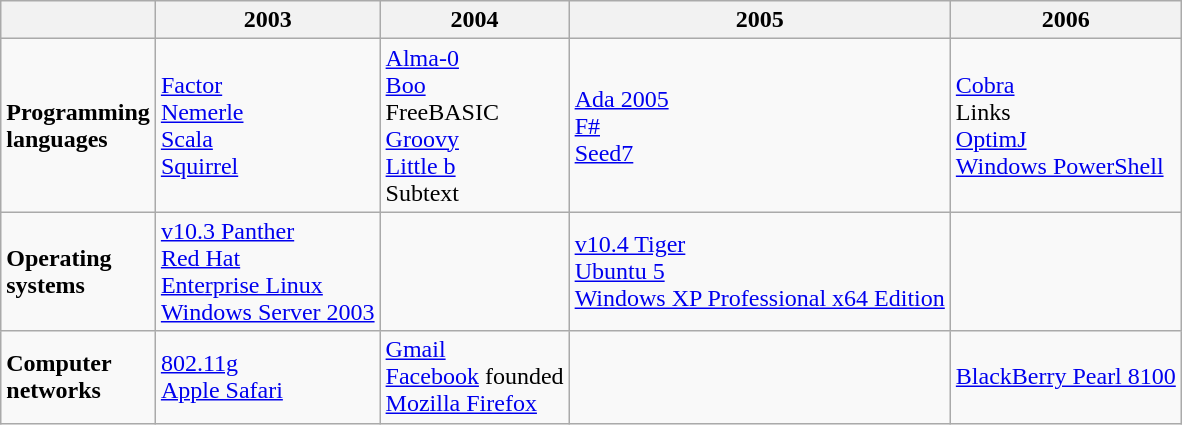<table class="wikitable">
<tr>
<th></th>
<th>2003</th>
<th>2004</th>
<th>2005</th>
<th>2006</th>
</tr>
<tr>
<td><strong>Programming<br>languages</strong></td>
<td><a href='#'>Factor</a><br><a href='#'>Nemerle</a><br><a href='#'>Scala</a><br><a href='#'>Squirrel</a></td>
<td><a href='#'>Alma-0</a><br><a href='#'>Boo</a><br>FreeBASIC<br><a href='#'>Groovy</a><br><a href='#'>Little b</a><br>Subtext</td>
<td><a href='#'>Ada 2005</a><br><a href='#'>F#</a><br><a href='#'>Seed7</a></td>
<td><a href='#'>Cobra</a><br>Links<br><a href='#'>OptimJ</a><br><a href='#'>Windows PowerShell</a></td>
</tr>
<tr>
<td><strong>Operating<br>systems</strong></td>
<td><a href='#'>v10.3 Panther</a> <br><a href='#'>Red Hat</a> <br><a href='#'>Enterprise Linux</a><br> <a href='#'>Windows Server 2003</a></td>
<td></td>
<td><a href='#'>v10.4 Tiger</a><br><a href='#'>Ubuntu 5</a><br> <a href='#'>Windows XP Professional x64 Edition</a></td>
<td></td>
</tr>
<tr>
<td><strong>Computer<br>networks</strong></td>
<td><a href='#'>802.11g</a><br> <a href='#'>Apple Safari</a></td>
<td><a href='#'>Gmail</a><br><a href='#'>Facebook</a> founded<br> <a href='#'>Mozilla Firefox</a></td>
<td></td>
<td><a href='#'>BlackBerry Pearl 8100</a></td>
</tr>
</table>
